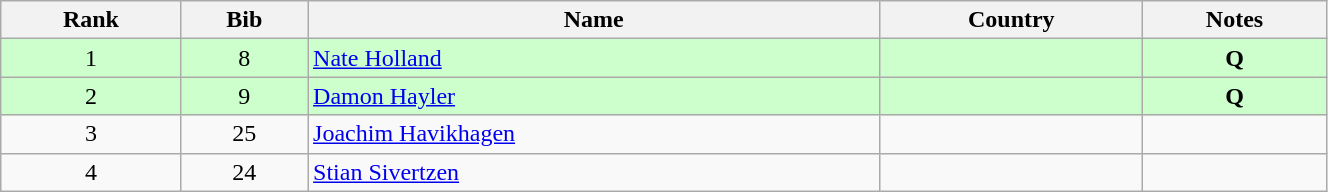<table class="wikitable" style="text-align:center;" width=70%>
<tr>
<th>Rank</th>
<th>Bib</th>
<th>Name</th>
<th>Country</th>
<th>Notes</th>
</tr>
<tr bgcolor="#ccffcc">
<td>1</td>
<td>8</td>
<td align=left><a href='#'>Nate Holland</a></td>
<td align=left></td>
<td><strong>Q</strong></td>
</tr>
<tr bgcolor="#ccffcc">
<td>2</td>
<td>9</td>
<td align=left><a href='#'>Damon Hayler</a></td>
<td align=left></td>
<td><strong>Q</strong></td>
</tr>
<tr>
<td>3</td>
<td>25</td>
<td align=left><a href='#'>Joachim Havikhagen</a></td>
<td align=left></td>
<td></td>
</tr>
<tr>
<td>4</td>
<td>24</td>
<td align=left><a href='#'>Stian Sivertzen</a></td>
<td align=left></td>
<td></td>
</tr>
</table>
